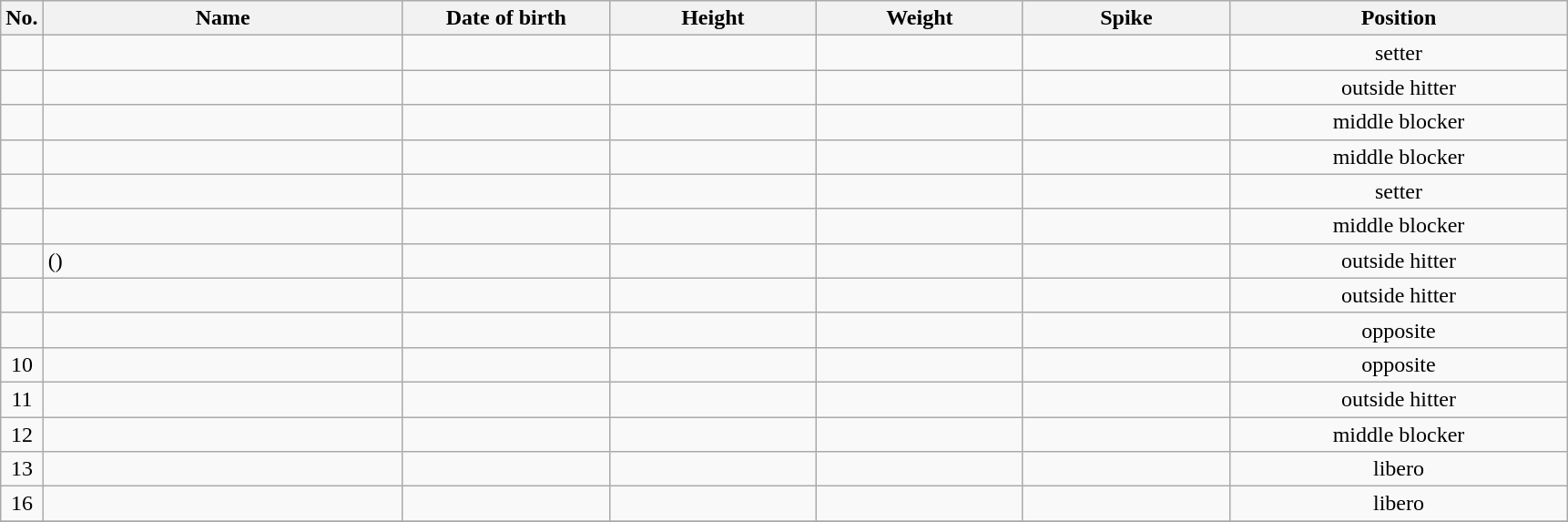<table class="wikitable sortable" style="font-size:100%; text-align:center;">
<tr>
<th>No.</th>
<th style="width:16em">Name</th>
<th style="width:9em">Date of birth</th>
<th style="width:9em">Height</th>
<th style="width:9em">Weight</th>
<th style="width:9em">Spike</th>
<th style="width:15em">Position</th>
</tr>
<tr>
<td></td>
<td align=left> </td>
<td align=right></td>
<td></td>
<td></td>
<td></td>
<td>setter</td>
</tr>
<tr>
<td></td>
<td align=left> </td>
<td align=right></td>
<td></td>
<td></td>
<td></td>
<td>outside hitter</td>
</tr>
<tr>
<td></td>
<td align=left> </td>
<td align=right></td>
<td></td>
<td></td>
<td></td>
<td>middle blocker</td>
</tr>
<tr>
<td></td>
<td align=left> </td>
<td align=right></td>
<td></td>
<td></td>
<td></td>
<td>middle blocker</td>
</tr>
<tr>
<td></td>
<td align=left> </td>
<td align=right></td>
<td></td>
<td></td>
<td></td>
<td>setter</td>
</tr>
<tr>
<td></td>
<td align=left> </td>
<td align=right></td>
<td></td>
<td></td>
<td></td>
<td>middle blocker</td>
</tr>
<tr>
<td></td>
<td align=left>  ()</td>
<td align=right></td>
<td></td>
<td></td>
<td></td>
<td>outside hitter</td>
</tr>
<tr>
<td></td>
<td align=left> </td>
<td align=right></td>
<td></td>
<td></td>
<td></td>
<td>outside hitter</td>
</tr>
<tr>
<td></td>
<td align=left> </td>
<td align=right></td>
<td></td>
<td></td>
<td></td>
<td>opposite</td>
</tr>
<tr>
<td>10</td>
<td align=left> </td>
<td align=right></td>
<td></td>
<td></td>
<td></td>
<td>opposite</td>
</tr>
<tr>
<td>11</td>
<td align=left> </td>
<td align=right></td>
<td></td>
<td></td>
<td></td>
<td>outside hitter</td>
</tr>
<tr>
<td>12</td>
<td align=left> </td>
<td align=right></td>
<td></td>
<td></td>
<td></td>
<td>middle blocker</td>
</tr>
<tr>
<td>13</td>
<td align=left> </td>
<td align=right></td>
<td></td>
<td></td>
<td></td>
<td>libero</td>
</tr>
<tr>
<td>16</td>
<td align=left> </td>
<td align=right></td>
<td></td>
<td></td>
<td></td>
<td>libero</td>
</tr>
<tr>
</tr>
</table>
